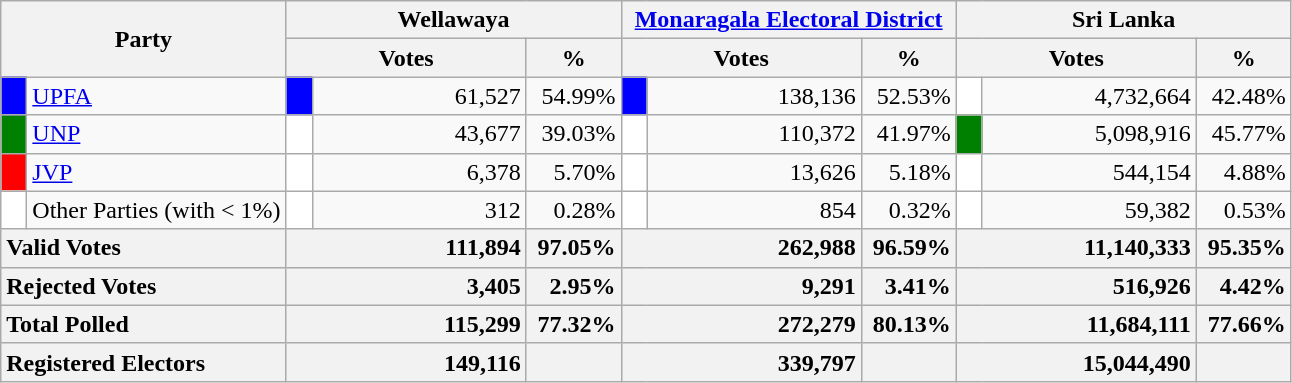<table class="wikitable">
<tr>
<th colspan="2" width="144px"rowspan="2">Party</th>
<th colspan="3" width="216px">Wellawaya</th>
<th colspan="3" width="216px"><a href='#'>Monaragala Electoral District</a></th>
<th colspan="3" width="216px">Sri Lanka</th>
</tr>
<tr>
<th colspan="2" width="144px">Votes</th>
<th>%</th>
<th colspan="2" width="144px">Votes</th>
<th>%</th>
<th colspan="2" width="144px">Votes</th>
<th>%</th>
</tr>
<tr>
<td style="background-color:blue;" width="10px"></td>
<td style="text-align:left;"><a href='#'>UPFA</a></td>
<td style="background-color:blue;" width="10px"></td>
<td style="text-align:right;">61,527</td>
<td style="text-align:right;">54.99%</td>
<td style="background-color:blue;" width="10px"></td>
<td style="text-align:right;">138,136</td>
<td style="text-align:right;">52.53%</td>
<td style="background-color:white;" width="10px"></td>
<td style="text-align:right;">4,732,664</td>
<td style="text-align:right;">42.48%</td>
</tr>
<tr>
<td style="background-color:green;" width="10px"></td>
<td style="text-align:left;"><a href='#'>UNP</a></td>
<td style="background-color:white;" width="10px"></td>
<td style="text-align:right;">43,677</td>
<td style="text-align:right;">39.03%</td>
<td style="background-color:white;" width="10px"></td>
<td style="text-align:right;">110,372</td>
<td style="text-align:right;">41.97%</td>
<td style="background-color:green;" width="10px"></td>
<td style="text-align:right;">5,098,916</td>
<td style="text-align:right;">45.77%</td>
</tr>
<tr>
<td style="background-color:red;" width="10px"></td>
<td style="text-align:left;"><a href='#'>JVP</a></td>
<td style="background-color:white;" width="10px"></td>
<td style="text-align:right;">6,378</td>
<td style="text-align:right;">5.70%</td>
<td style="background-color:white;" width="10px"></td>
<td style="text-align:right;">13,626</td>
<td style="text-align:right;">5.18%</td>
<td style="background-color:white;" width="10px"></td>
<td style="text-align:right;">544,154</td>
<td style="text-align:right;">4.88%</td>
</tr>
<tr>
<td style="background-color:white;" width="10px"></td>
<td style="text-align:left;">Other Parties (with < 1%)</td>
<td style="background-color:white;" width="10px"></td>
<td style="text-align:right;">312</td>
<td style="text-align:right;">0.28%</td>
<td style="background-color:white;" width="10px"></td>
<td style="text-align:right;">854</td>
<td style="text-align:right;">0.32%</td>
<td style="background-color:white;" width="10px"></td>
<td style="text-align:right;">59,382</td>
<td style="text-align:right;">0.53%</td>
</tr>
<tr>
<th colspan="2" width="144px"style="text-align:left;">Valid Votes</th>
<th style="text-align:right;"colspan="2" width="144px">111,894</th>
<th style="text-align:right;">97.05%</th>
<th style="text-align:right;"colspan="2" width="144px">262,988</th>
<th style="text-align:right;">96.59%</th>
<th style="text-align:right;"colspan="2" width="144px">11,140,333</th>
<th style="text-align:right;">95.35%</th>
</tr>
<tr>
<th colspan="2" width="144px"style="text-align:left;">Rejected Votes</th>
<th style="text-align:right;"colspan="2" width="144px">3,405</th>
<th style="text-align:right;">2.95%</th>
<th style="text-align:right;"colspan="2" width="144px">9,291</th>
<th style="text-align:right;">3.41%</th>
<th style="text-align:right;"colspan="2" width="144px">516,926</th>
<th style="text-align:right;">4.42%</th>
</tr>
<tr>
<th colspan="2" width="144px"style="text-align:left;">Total Polled</th>
<th style="text-align:right;"colspan="2" width="144px">115,299</th>
<th style="text-align:right;">77.32%</th>
<th style="text-align:right;"colspan="2" width="144px">272,279</th>
<th style="text-align:right;">80.13%</th>
<th style="text-align:right;"colspan="2" width="144px">11,684,111</th>
<th style="text-align:right;">77.66%</th>
</tr>
<tr>
<th colspan="2" width="144px"style="text-align:left;">Registered Electors</th>
<th style="text-align:right;"colspan="2" width="144px">149,116</th>
<th></th>
<th style="text-align:right;"colspan="2" width="144px">339,797</th>
<th></th>
<th style="text-align:right;"colspan="2" width="144px">15,044,490</th>
<th></th>
</tr>
</table>
